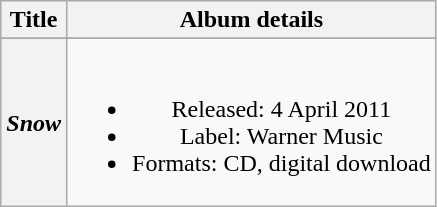<table class="wikitable plainrowheaders" style="text-align:center;">
<tr>
<th>Title</th>
<th>Album details</th>
</tr>
<tr style="font-size:smaller;">
</tr>
<tr>
<th scope="row"><em>Snow</em></th>
<td><br><ul><li>Released: 4 April 2011</li><li>Label: Warner Music</li><li>Formats: CD, digital download</li></ul></td>
</tr>
</table>
